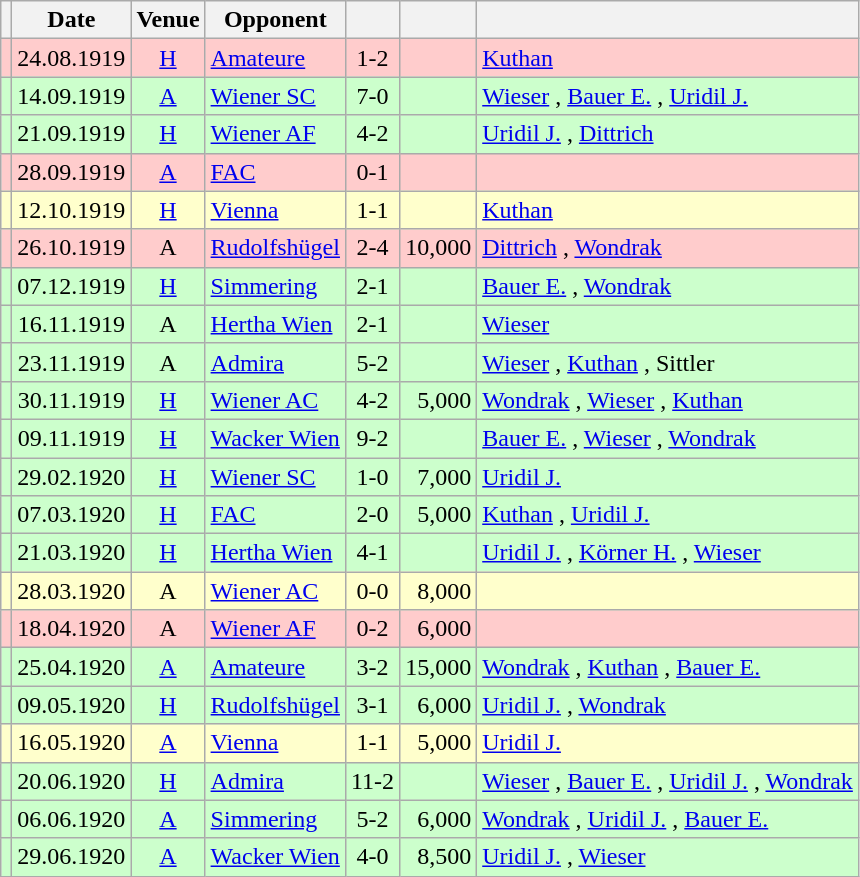<table class="wikitable" Style="text-align: center">
<tr>
<th></th>
<th>Date</th>
<th>Venue</th>
<th>Opponent</th>
<th></th>
<th></th>
<th></th>
</tr>
<tr style="background:#fcc">
<td></td>
<td>24.08.1919</td>
<td><a href='#'>H</a></td>
<td align="left"><a href='#'>Amateure</a></td>
<td>1-2</td>
<td align="right"></td>
<td align="left"><a href='#'>Kuthan</a> </td>
</tr>
<tr style="background:#cfc">
<td></td>
<td>14.09.1919</td>
<td><a href='#'>A</a></td>
<td align="left"><a href='#'>Wiener SC</a></td>
<td>7-0</td>
<td align="right"></td>
<td align="left"><a href='#'>Wieser</a>  , <a href='#'>Bauer E.</a>   , <a href='#'>Uridil J.</a>  </td>
</tr>
<tr style="background:#cfc">
<td></td>
<td>21.09.1919</td>
<td><a href='#'>H</a></td>
<td align="left"><a href='#'>Wiener AF</a></td>
<td>4-2</td>
<td align="right"></td>
<td align="left"><a href='#'>Uridil J.</a>   , <a href='#'>Dittrich</a> </td>
</tr>
<tr style="background:#fcc">
<td></td>
<td>28.09.1919</td>
<td><a href='#'>A</a></td>
<td align="left"><a href='#'>FAC</a></td>
<td>0-1</td>
<td align="right"></td>
<td align="left"></td>
</tr>
<tr style="background:#ffc">
<td></td>
<td>12.10.1919</td>
<td><a href='#'>H</a></td>
<td align="left"><a href='#'>Vienna</a></td>
<td>1-1</td>
<td align="right"></td>
<td align="left"><a href='#'>Kuthan</a> </td>
</tr>
<tr style="background:#fcc">
<td></td>
<td>26.10.1919</td>
<td>A</td>
<td align="left"><a href='#'>Rudolfshügel</a></td>
<td>2-4</td>
<td align="right">10,000</td>
<td align="left"><a href='#'>Dittrich</a> , <a href='#'>Wondrak</a> </td>
</tr>
<tr style="background:#cfc">
<td></td>
<td>07.12.1919</td>
<td><a href='#'>H</a></td>
<td align="left"><a href='#'>Simmering</a></td>
<td>2-1</td>
<td align="right"></td>
<td align="left"><a href='#'>Bauer E.</a> , <a href='#'>Wondrak</a> </td>
</tr>
<tr style="background:#cfc">
<td></td>
<td>16.11.1919</td>
<td>A</td>
<td align="left"><a href='#'>Hertha Wien</a></td>
<td>2-1</td>
<td align="right"></td>
<td align="left"><a href='#'>Wieser</a>  </td>
</tr>
<tr style="background:#cfc">
<td></td>
<td>23.11.1919</td>
<td>A</td>
<td align="left"><a href='#'>Admira</a></td>
<td>5-2</td>
<td align="right"></td>
<td align="left"><a href='#'>Wieser</a>   , <a href='#'>Kuthan</a> , Sittler </td>
</tr>
<tr style="background:#cfc">
<td></td>
<td>30.11.1919</td>
<td><a href='#'>H</a></td>
<td align="left"><a href='#'>Wiener AC</a></td>
<td>4-2</td>
<td align="right">5,000</td>
<td align="left"><a href='#'>Wondrak</a>  , <a href='#'>Wieser</a> , <a href='#'>Kuthan</a> </td>
</tr>
<tr style="background:#cfc">
<td></td>
<td>09.11.1919</td>
<td><a href='#'>H</a></td>
<td align="left"><a href='#'>Wacker Wien</a></td>
<td>9-2</td>
<td align="right"></td>
<td align="left"><a href='#'>Bauer E.</a>  , <a href='#'>Wieser</a>     , <a href='#'>Wondrak</a>  </td>
</tr>
<tr style="background:#cfc">
<td></td>
<td>29.02.1920</td>
<td><a href='#'>H</a></td>
<td align="left"><a href='#'>Wiener SC</a></td>
<td>1-0</td>
<td align="right">7,000</td>
<td align="left"><a href='#'>Uridil J.</a> </td>
</tr>
<tr style="background:#cfc">
<td></td>
<td>07.03.1920</td>
<td><a href='#'>H</a></td>
<td align="left"><a href='#'>FAC</a></td>
<td>2-0</td>
<td align="right">5,000</td>
<td align="left"><a href='#'>Kuthan</a> , <a href='#'>Uridil J.</a> </td>
</tr>
<tr style="background:#cfc">
<td></td>
<td>21.03.1920</td>
<td><a href='#'>H</a></td>
<td align="left"><a href='#'>Hertha Wien</a></td>
<td>4-1</td>
<td align="right"></td>
<td align="left"><a href='#'>Uridil J.</a>  , <a href='#'>Körner H.</a> , <a href='#'>Wieser</a> </td>
</tr>
<tr style="background:#ffc">
<td></td>
<td>28.03.1920</td>
<td>A</td>
<td align="left"><a href='#'>Wiener AC</a></td>
<td>0-0</td>
<td align="right">8,000</td>
<td align="left"></td>
</tr>
<tr style="background:#fcc">
<td></td>
<td>18.04.1920</td>
<td>A</td>
<td align="left"><a href='#'>Wiener AF</a></td>
<td>0-2</td>
<td align="right">6,000</td>
<td align="left"></td>
</tr>
<tr style="background:#cfc">
<td></td>
<td>25.04.1920</td>
<td><a href='#'>A</a></td>
<td align="left"><a href='#'>Amateure</a></td>
<td>3-2</td>
<td align="right">15,000</td>
<td align="left"><a href='#'>Wondrak</a> , <a href='#'>Kuthan</a> , <a href='#'>Bauer E.</a> </td>
</tr>
<tr style="background:#cfc">
<td></td>
<td>09.05.1920</td>
<td><a href='#'>H</a></td>
<td align="left"><a href='#'>Rudolfshügel</a></td>
<td>3-1</td>
<td align="right">6,000</td>
<td align="left"><a href='#'>Uridil J.</a>  , <a href='#'>Wondrak</a> </td>
</tr>
<tr style="background:#ffc">
<td></td>
<td>16.05.1920</td>
<td><a href='#'>A</a></td>
<td align="left"><a href='#'>Vienna</a></td>
<td>1-1</td>
<td align="right">5,000</td>
<td align="left"><a href='#'>Uridil J.</a> </td>
</tr>
<tr style="background:#cfc">
<td></td>
<td>20.06.1920</td>
<td><a href='#'>H</a></td>
<td align="left"><a href='#'>Admira</a></td>
<td>11-2</td>
<td align="right"></td>
<td align="left"><a href='#'>Wieser</a>   , <a href='#'>Bauer E.</a>   , <a href='#'>Uridil J.</a>    , <a href='#'>Wondrak</a> </td>
</tr>
<tr style="background:#cfc">
<td></td>
<td>06.06.1920</td>
<td><a href='#'>A</a></td>
<td align="left"><a href='#'>Simmering</a></td>
<td>5-2</td>
<td align="right">6,000</td>
<td align="left"><a href='#'>Wondrak</a> , <a href='#'>Uridil J.</a>  , <a href='#'>Bauer E.</a>  </td>
</tr>
<tr style="background:#cfc">
<td></td>
<td>29.06.1920</td>
<td><a href='#'>A</a></td>
<td align="left"><a href='#'>Wacker Wien</a></td>
<td>4-0</td>
<td align="right">8,500</td>
<td align="left"><a href='#'>Uridil J.</a>   , <a href='#'>Wieser</a> </td>
</tr>
</table>
